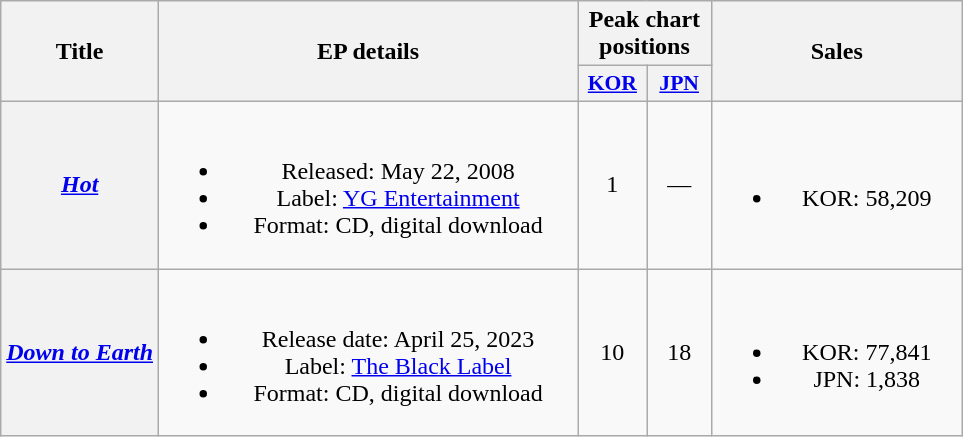<table class="wikitable plainrowheaders" style="text-align:center;">
<tr>
<th scope="col" rowspan="2">Title</th>
<th scope="col" rowspan="2" style="width:17em;">EP details</th>
<th scope="col" colspan="2">Peak chart positions</th>
<th scope="col" rowspan="2" style="width:10em;">Sales</th>
</tr>
<tr>
<th style="width:2.75em; font-size:90%;"><a href='#'>KOR</a><br></th>
<th scope="col" style="font-size:90%; width:2.5em"><a href='#'>JPN</a><br></th>
</tr>
<tr>
<th scope="row"><em><a href='#'>Hot</a></em></th>
<td><br><ul><li>Released: May 22, 2008</li><li>Label: <a href='#'>YG Entertainment</a></li><li>Format: CD, digital download</li></ul></td>
<td>1</td>
<td>—</td>
<td><br><ul><li>KOR: 58,209</li></ul></td>
</tr>
<tr>
<th scope="row"><em><a href='#'>Down to Earth</a></em></th>
<td><br><ul><li>Release date: April 25, 2023</li><li>Label: <a href='#'>The Black Label</a></li><li>Format: CD, digital download</li></ul></td>
<td>10</td>
<td>18</td>
<td><br><ul><li>KOR: 77,841</li><li>JPN: 1,838</li></ul></td>
</tr>
</table>
